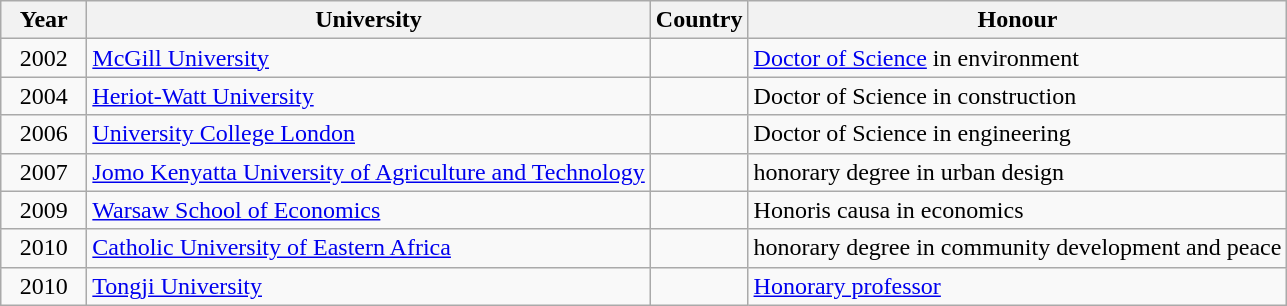<table class="wikitable">
<tr>
<th width="50px">Year</th>
<th>University</th>
<th>Country</th>
<th>Honour</th>
</tr>
<tr>
<td align="center">2002</td>
<td><a href='#'>McGill University</a></td>
<td></td>
<td><a href='#'>Doctor of Science</a> in environment</td>
</tr>
<tr>
<td align="center">2004</td>
<td><a href='#'>Heriot-Watt University</a></td>
<td></td>
<td>Doctor of Science in construction</td>
</tr>
<tr>
<td align="center">2006</td>
<td><a href='#'>University College London</a></td>
<td></td>
<td>Doctor of Science in engineering</td>
</tr>
<tr>
<td align="center">2007</td>
<td><a href='#'>Jomo Kenyatta University of Agriculture and Technology</a></td>
<td></td>
<td>honorary degree in urban design</td>
</tr>
<tr>
<td align="center">2009</td>
<td><a href='#'>Warsaw School of Economics</a></td>
<td></td>
<td>Honoris causa in economics</td>
</tr>
<tr>
<td align="center">2010</td>
<td><a href='#'>Catholic University of Eastern Africa</a></td>
<td></td>
<td>honorary degree in community development and peace</td>
</tr>
<tr>
<td align="center">2010</td>
<td><a href='#'>Tongji University</a></td>
<td></td>
<td><a href='#'>Honorary professor</a></td>
</tr>
</table>
